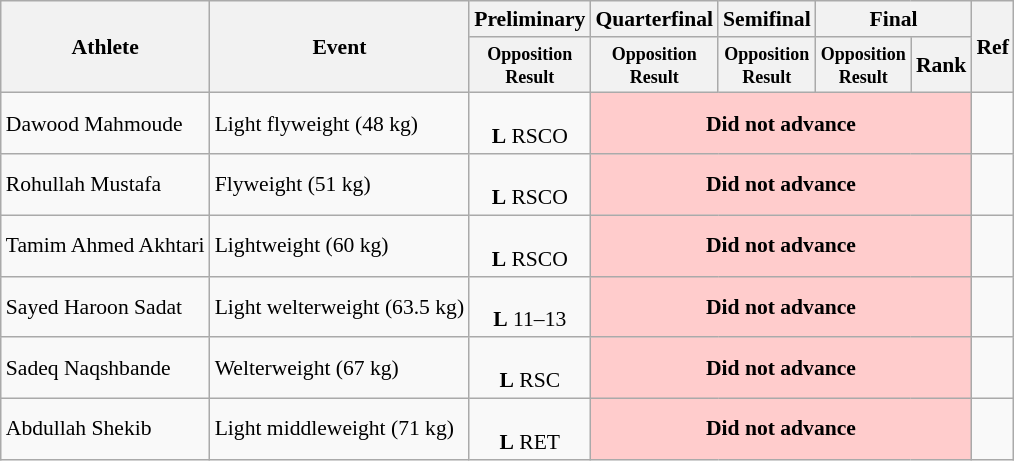<table class=wikitable style="font-size:90%">
<tr>
<th rowspan="2">Athlete</th>
<th rowspan="2">Event</th>
<th>Preliminary</th>
<th>Quarterfinal</th>
<th>Semifinal</th>
<th colspan="2">Final</th>
<th rowspan="2">Ref</th>
</tr>
<tr>
<th style="line-height:1em"><small>Opposition<br>Result</small></th>
<th style="line-height:1em"><small>Opposition<br>Result</small></th>
<th style="line-height:1em"><small>Opposition<br>Result</small></th>
<th style="line-height:1em"><small>Opposition<br>Result</small></th>
<th>Rank</th>
</tr>
<tr>
<td>Dawood Mahmoude</td>
<td>Light flyweight (48 kg)</td>
<td align="center"><br><strong>L</strong> RSCO</td>
<td align=center colspan=4 bgcolor="#ffcccc"><strong>Did not advance</strong></td>
<td align="center"></td>
</tr>
<tr>
<td>Rohullah Mustafa</td>
<td>Flyweight (51 kg)</td>
<td align="center"><br><strong>L</strong> RSCO</td>
<td align=center colspan=4 bgcolor="#ffcccc"><strong>Did not advance</strong></td>
<td align="center"></td>
</tr>
<tr>
<td>Tamim Ahmed Akhtari</td>
<td>Lightweight (60 kg)</td>
<td align="center"><br><strong>L</strong> RSCO</td>
<td align=center colspan=4 bgcolor="#ffcccc"><strong>Did not advance</strong></td>
<td align="center"></td>
</tr>
<tr>
<td>Sayed Haroon Sadat</td>
<td>Light welterweight (63.5 kg)</td>
<td align="center"><br><strong>L</strong> 11–13</td>
<td align=center colspan=4 bgcolor="#ffcccc"><strong>Did not advance</strong></td>
<td align="center"></td>
</tr>
<tr>
<td>Sadeq Naqshbande</td>
<td>Welterweight (67 kg)</td>
<td align="center"><br><strong>L</strong> RSC</td>
<td align=center colspan=4 bgcolor="#ffcccc"><strong>Did not advance</strong></td>
<td align="center"></td>
</tr>
<tr>
<td>Abdullah Shekib</td>
<td>Light middleweight (71 kg)</td>
<td align="center"><br><strong>L</strong> RET</td>
<td align=center colspan=4 bgcolor="#ffcccc"><strong>Did not advance</strong></td>
<td align="center"></td>
</tr>
</table>
